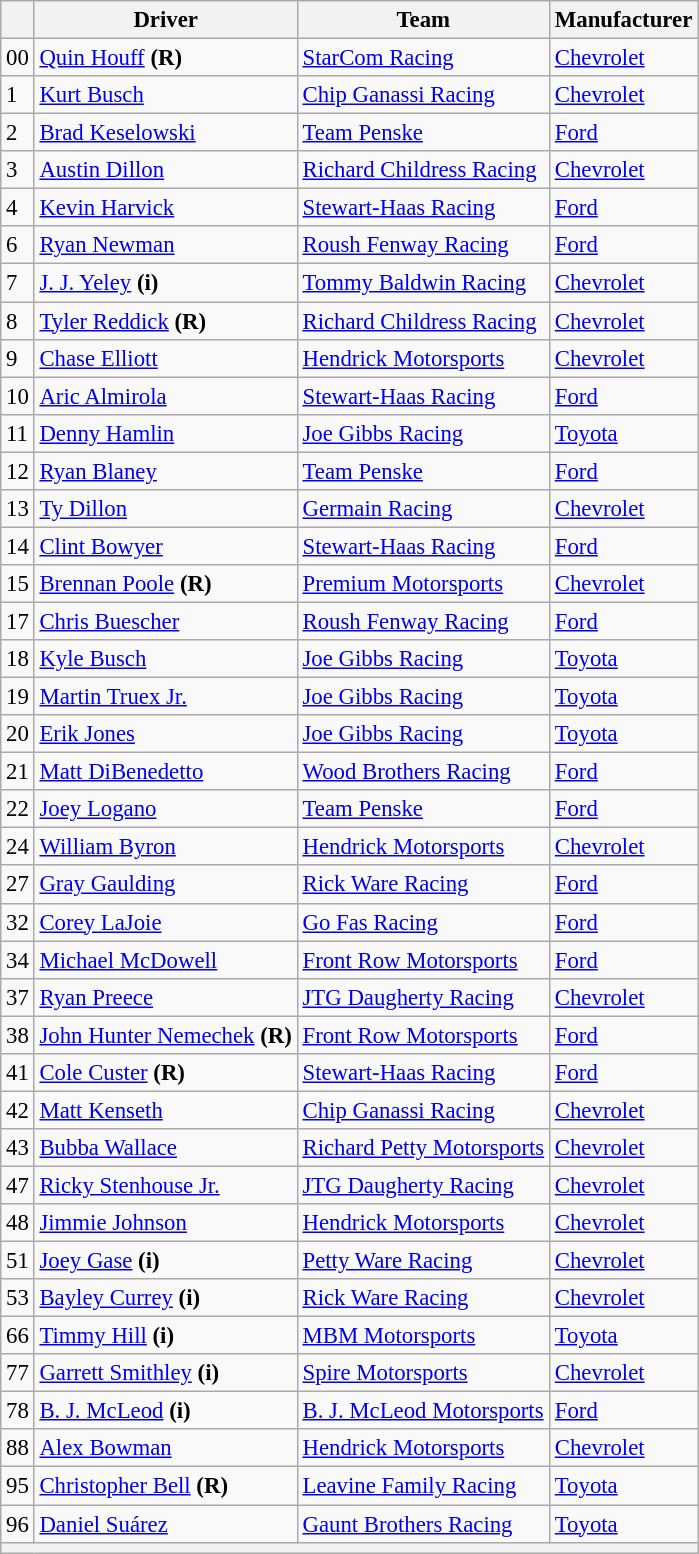<table class="wikitable" style="font-size:95%">
<tr>
<th></th>
<th>Driver</th>
<th>Team</th>
<th>Manufacturer</th>
</tr>
<tr>
<td>00</td>
<td><a href='#'>Quin Houff</a> <strong>(R)</strong></td>
<td><a href='#'>StarCom Racing</a></td>
<td><a href='#'>Chevrolet</a></td>
</tr>
<tr>
<td>1</td>
<td><a href='#'>Kurt Busch</a></td>
<td><a href='#'>Chip Ganassi Racing</a></td>
<td><a href='#'>Chevrolet</a></td>
</tr>
<tr>
<td>2</td>
<td><a href='#'>Brad Keselowski</a></td>
<td><a href='#'>Team Penske</a></td>
<td><a href='#'>Ford</a></td>
</tr>
<tr>
<td>3</td>
<td><a href='#'>Austin Dillon</a></td>
<td><a href='#'>Richard Childress Racing</a></td>
<td><a href='#'>Chevrolet</a></td>
</tr>
<tr>
<td>4</td>
<td><a href='#'>Kevin Harvick</a></td>
<td><a href='#'>Stewart-Haas Racing</a></td>
<td><a href='#'>Ford</a></td>
</tr>
<tr>
<td>6</td>
<td><a href='#'>Ryan Newman</a></td>
<td><a href='#'>Roush Fenway Racing</a></td>
<td><a href='#'>Ford</a></td>
</tr>
<tr>
<td>7</td>
<td><a href='#'>J. J. Yeley</a> <strong>(i)</strong></td>
<td><a href='#'>Tommy Baldwin Racing</a></td>
<td><a href='#'>Chevrolet</a></td>
</tr>
<tr>
<td>8</td>
<td><a href='#'>Tyler Reddick</a> <strong>(R)</strong></td>
<td><a href='#'>Richard Childress Racing</a></td>
<td><a href='#'>Chevrolet</a></td>
</tr>
<tr>
<td>9</td>
<td><a href='#'>Chase Elliott</a></td>
<td><a href='#'>Hendrick Motorsports</a></td>
<td><a href='#'>Chevrolet</a></td>
</tr>
<tr>
<td>10</td>
<td><a href='#'>Aric Almirola</a></td>
<td><a href='#'>Stewart-Haas Racing</a></td>
<td><a href='#'>Ford</a></td>
</tr>
<tr>
<td>11</td>
<td><a href='#'>Denny Hamlin</a></td>
<td><a href='#'>Joe Gibbs Racing</a></td>
<td><a href='#'>Toyota</a></td>
</tr>
<tr>
<td>12</td>
<td><a href='#'>Ryan Blaney</a></td>
<td><a href='#'>Team Penske</a></td>
<td><a href='#'>Ford</a></td>
</tr>
<tr>
<td>13</td>
<td><a href='#'>Ty Dillon</a></td>
<td><a href='#'>Germain Racing</a></td>
<td><a href='#'>Chevrolet</a></td>
</tr>
<tr>
<td>14</td>
<td><a href='#'>Clint Bowyer</a></td>
<td><a href='#'>Stewart-Haas Racing</a></td>
<td><a href='#'>Ford</a></td>
</tr>
<tr>
<td>15</td>
<td><a href='#'>Brennan Poole</a> <strong>(R)</strong></td>
<td><a href='#'>Premium Motorsports</a></td>
<td><a href='#'>Chevrolet</a></td>
</tr>
<tr>
<td>17</td>
<td><a href='#'>Chris Buescher</a></td>
<td><a href='#'>Roush Fenway Racing</a></td>
<td><a href='#'>Ford</a></td>
</tr>
<tr>
<td>18</td>
<td><a href='#'>Kyle Busch</a></td>
<td><a href='#'>Joe Gibbs Racing</a></td>
<td><a href='#'>Toyota</a></td>
</tr>
<tr>
<td>19</td>
<td><a href='#'>Martin Truex Jr.</a></td>
<td><a href='#'>Joe Gibbs Racing</a></td>
<td><a href='#'>Toyota</a></td>
</tr>
<tr>
<td>20</td>
<td><a href='#'>Erik Jones</a></td>
<td><a href='#'>Joe Gibbs Racing</a></td>
<td><a href='#'>Toyota</a></td>
</tr>
<tr>
<td>21</td>
<td><a href='#'>Matt DiBenedetto</a></td>
<td><a href='#'>Wood Brothers Racing</a></td>
<td><a href='#'>Ford</a></td>
</tr>
<tr>
<td>22</td>
<td><a href='#'>Joey Logano</a></td>
<td><a href='#'>Team Penske</a></td>
<td><a href='#'>Ford</a></td>
</tr>
<tr>
<td>24</td>
<td><a href='#'>William Byron</a></td>
<td><a href='#'>Hendrick Motorsports</a></td>
<td><a href='#'>Chevrolet</a></td>
</tr>
<tr>
<td>27</td>
<td><a href='#'>Gray Gaulding</a></td>
<td><a href='#'>Rick Ware Racing</a></td>
<td><a href='#'>Ford</a></td>
</tr>
<tr>
<td>32</td>
<td><a href='#'>Corey LaJoie</a></td>
<td><a href='#'>Go Fas Racing</a></td>
<td><a href='#'>Ford</a></td>
</tr>
<tr>
<td>34</td>
<td><a href='#'>Michael McDowell</a></td>
<td><a href='#'>Front Row Motorsports</a></td>
<td><a href='#'>Ford</a></td>
</tr>
<tr>
<td>37</td>
<td><a href='#'>Ryan Preece</a></td>
<td><a href='#'>JTG Daugherty Racing</a></td>
<td><a href='#'>Chevrolet</a></td>
</tr>
<tr>
<td>38</td>
<td><a href='#'>John Hunter Nemechek</a> <strong>(R)</strong></td>
<td><a href='#'>Front Row Motorsports</a></td>
<td><a href='#'>Ford</a></td>
</tr>
<tr>
<td>41</td>
<td><a href='#'>Cole Custer</a> <strong>(R)</strong></td>
<td><a href='#'>Stewart-Haas Racing</a></td>
<td><a href='#'>Ford</a></td>
</tr>
<tr>
<td>42</td>
<td><a href='#'>Matt Kenseth</a></td>
<td><a href='#'>Chip Ganassi Racing</a></td>
<td><a href='#'>Chevrolet</a></td>
</tr>
<tr>
<td>43</td>
<td><a href='#'>Bubba Wallace</a></td>
<td><a href='#'>Richard Petty Motorsports</a></td>
<td><a href='#'>Chevrolet</a></td>
</tr>
<tr>
<td>47</td>
<td><a href='#'>Ricky Stenhouse Jr.</a></td>
<td><a href='#'>JTG Daugherty Racing</a></td>
<td><a href='#'>Chevrolet</a></td>
</tr>
<tr>
<td>48</td>
<td><a href='#'>Jimmie Johnson</a></td>
<td><a href='#'>Hendrick Motorsports</a></td>
<td><a href='#'>Chevrolet</a></td>
</tr>
<tr>
<td>51</td>
<td><a href='#'>Joey Gase</a> <strong>(i)</strong></td>
<td><a href='#'>Petty Ware Racing</a></td>
<td><a href='#'>Chevrolet</a></td>
</tr>
<tr>
<td>53</td>
<td><a href='#'>Bayley Currey</a> <strong>(i)</strong></td>
<td><a href='#'>Rick Ware Racing</a></td>
<td><a href='#'>Chevrolet</a></td>
</tr>
<tr>
<td>66</td>
<td><a href='#'>Timmy Hill</a> <strong>(i)</strong></td>
<td><a href='#'>MBM Motorsports</a></td>
<td><a href='#'>Toyota</a></td>
</tr>
<tr>
<td>77</td>
<td><a href='#'>Garrett Smithley</a> <strong>(i)</strong></td>
<td><a href='#'>Spire Motorsports</a></td>
<td><a href='#'>Chevrolet</a></td>
</tr>
<tr>
<td>78</td>
<td><a href='#'>B. J. McLeod</a> <strong>(i)</strong></td>
<td><a href='#'>B. J. McLeod Motorsports</a></td>
<td><a href='#'>Ford</a></td>
</tr>
<tr>
<td>88</td>
<td><a href='#'>Alex Bowman</a></td>
<td><a href='#'>Hendrick Motorsports</a></td>
<td><a href='#'>Chevrolet</a></td>
</tr>
<tr>
<td>95</td>
<td><a href='#'>Christopher Bell</a> <strong>(R)</strong></td>
<td><a href='#'>Leavine Family Racing</a></td>
<td><a href='#'>Toyota</a></td>
</tr>
<tr>
<td>96</td>
<td><a href='#'>Daniel Suárez</a></td>
<td><a href='#'>Gaunt Brothers Racing</a></td>
<td><a href='#'>Toyota</a></td>
</tr>
<tr>
<th colspan="4"></th>
</tr>
</table>
